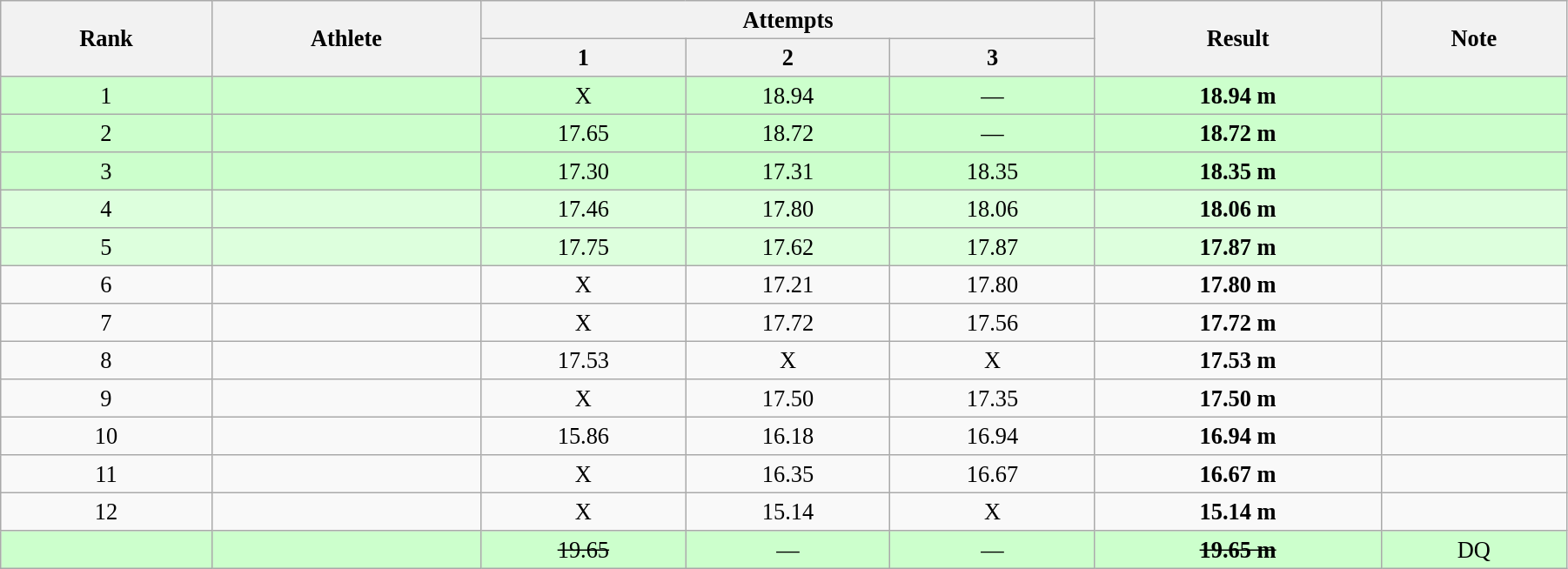<table class="wikitable" style=" text-align:center; font-size:110%;" width="95%">
<tr>
<th rowspan="2">Rank</th>
<th rowspan="2">Athlete</th>
<th colspan="3">Attempts</th>
<th rowspan="2">Result</th>
<th rowspan="2">Note</th>
</tr>
<tr>
<th>1</th>
<th>2</th>
<th>3</th>
</tr>
<tr bgcolor=#CCFFCC>
<td>1</td>
<td align=left></td>
<td>X</td>
<td>18.94</td>
<td>—</td>
<td><strong>18.94 m</strong></td>
<td></td>
</tr>
<tr bgcolor=#CCFFCC>
<td>2</td>
<td align=left></td>
<td>17.65</td>
<td>18.72</td>
<td>—</td>
<td><strong>18.72 m</strong></td>
<td></td>
</tr>
<tr bgcolor=#CCFFCC>
<td>3</td>
<td align=left></td>
<td>17.30</td>
<td>17.31</td>
<td>18.35</td>
<td><strong>18.35 m</strong></td>
<td></td>
</tr>
<tr bgcolor=#DDFFDD>
<td>4</td>
<td align=left></td>
<td>17.46</td>
<td>17.80</td>
<td>18.06</td>
<td><strong>18.06 m</strong></td>
<td></td>
</tr>
<tr bgcolor=#DDFFDD>
<td>5</td>
<td align=left></td>
<td>17.75</td>
<td>17.62</td>
<td>17.87</td>
<td><strong>17.87 m</strong></td>
<td></td>
</tr>
<tr>
<td>6</td>
<td align=left></td>
<td>X</td>
<td>17.21</td>
<td>17.80</td>
<td><strong>17.80 m</strong></td>
<td></td>
</tr>
<tr>
<td>7</td>
<td align=left></td>
<td>X</td>
<td>17.72</td>
<td>17.56</td>
<td><strong>17.72 m</strong></td>
<td></td>
</tr>
<tr>
<td>8</td>
<td align=left></td>
<td>17.53</td>
<td>X</td>
<td>X</td>
<td><strong>17.53 m</strong></td>
<td></td>
</tr>
<tr>
<td>9</td>
<td align=left></td>
<td>X</td>
<td>17.50</td>
<td>17.35</td>
<td><strong>17.50 m </strong></td>
<td></td>
</tr>
<tr>
<td>10</td>
<td align=left></td>
<td>15.86</td>
<td>16.18</td>
<td>16.94</td>
<td><strong>16.94 m</strong></td>
<td></td>
</tr>
<tr>
<td>11</td>
<td align=left></td>
<td>X</td>
<td>16.35</td>
<td>16.67</td>
<td><strong>16.67 m</strong></td>
<td></td>
</tr>
<tr>
<td>12</td>
<td align=left></td>
<td>X</td>
<td>15.14</td>
<td>X</td>
<td><strong>15.14 m</strong></td>
<td></td>
</tr>
<tr bgcolor=#CCFFCC>
<td></td>
<td align=left><s></s></td>
<td><s>19.65 </s></td>
<td>—</td>
<td>—</td>
<td><s><strong>19.65 m</strong></s></td>
<td>DQ</td>
</tr>
</table>
